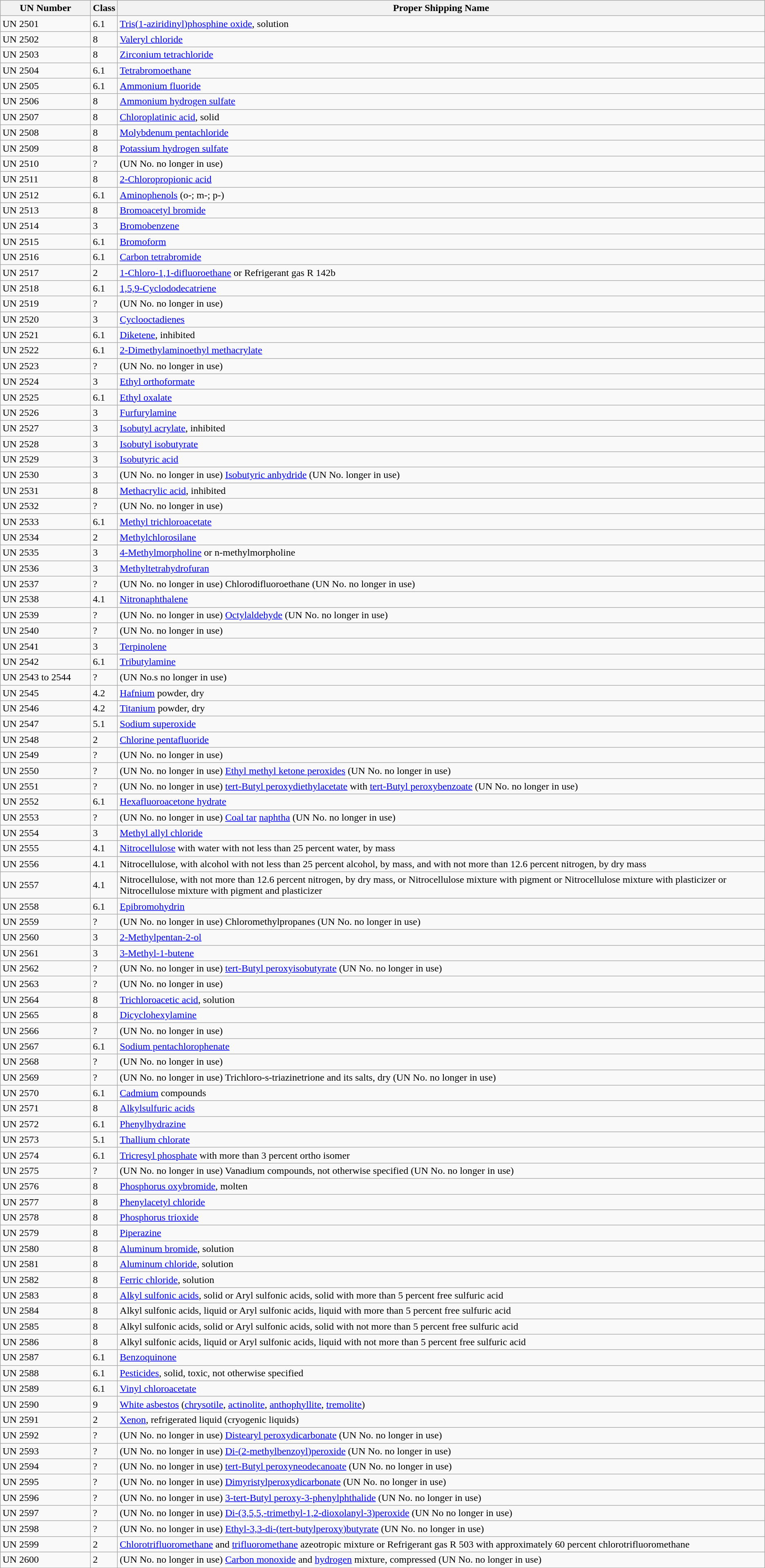<table class="wikitable">
<tr>
<th width="140px">UN Number</th>
<th>Class</th>
<th>Proper Shipping Name</th>
</tr>
<tr>
<td>UN 2501</td>
<td>6.1</td>
<td><a href='#'>Tris(1-aziridinyl)phosphine oxide</a>, solution</td>
</tr>
<tr>
<td>UN 2502</td>
<td>8</td>
<td><a href='#'>Valeryl chloride</a></td>
</tr>
<tr>
<td>UN 2503</td>
<td>8</td>
<td><a href='#'>Zirconium tetrachloride</a></td>
</tr>
<tr>
<td>UN 2504</td>
<td>6.1</td>
<td><a href='#'>Tetrabromoethane</a></td>
</tr>
<tr>
<td>UN 2505</td>
<td>6.1</td>
<td><a href='#'>Ammonium fluoride</a></td>
</tr>
<tr>
<td>UN 2506</td>
<td>8</td>
<td><a href='#'>Ammonium hydrogen sulfate</a></td>
</tr>
<tr>
<td>UN 2507</td>
<td>8</td>
<td><a href='#'>Chloroplatinic acid</a>, solid</td>
</tr>
<tr>
<td>UN 2508</td>
<td>8</td>
<td><a href='#'>Molybdenum pentachloride</a></td>
</tr>
<tr>
<td>UN 2509</td>
<td>8</td>
<td><a href='#'>Potassium hydrogen sulfate</a></td>
</tr>
<tr>
<td>UN 2510</td>
<td>?</td>
<td>(UN No. no longer in use)</td>
</tr>
<tr>
<td>UN 2511</td>
<td>8</td>
<td><a href='#'>2-Chloropropionic acid</a></td>
</tr>
<tr>
<td>UN 2512</td>
<td>6.1</td>
<td><a href='#'>Aminophenols</a> (o-; m-; p-)</td>
</tr>
<tr>
<td>UN 2513</td>
<td>8</td>
<td><a href='#'>Bromoacetyl bromide</a></td>
</tr>
<tr>
<td>UN 2514</td>
<td>3</td>
<td><a href='#'>Bromobenzene</a></td>
</tr>
<tr>
<td>UN 2515</td>
<td>6.1</td>
<td><a href='#'>Bromoform</a></td>
</tr>
<tr>
<td>UN 2516</td>
<td>6.1</td>
<td><a href='#'>Carbon tetrabromide</a></td>
</tr>
<tr>
<td>UN 2517</td>
<td>2</td>
<td><a href='#'>1-Chloro-1,1-difluoroethane</a> or Refrigerant gas R 142b</td>
</tr>
<tr>
<td>UN 2518</td>
<td>6.1</td>
<td><a href='#'>1,5,9-Cyclododecatriene</a></td>
</tr>
<tr>
<td>UN 2519</td>
<td>?</td>
<td>(UN No. no longer in use)</td>
</tr>
<tr>
<td>UN 2520</td>
<td>3</td>
<td><a href='#'>Cyclooctadienes</a></td>
</tr>
<tr>
<td>UN 2521</td>
<td>6.1</td>
<td><a href='#'>Diketene</a>, inhibited</td>
</tr>
<tr>
<td>UN 2522</td>
<td>6.1</td>
<td><a href='#'>2-Dimethylaminoethyl methacrylate</a></td>
</tr>
<tr>
<td>UN 2523</td>
<td>?</td>
<td>(UN No. no longer in use)</td>
</tr>
<tr>
<td>UN 2524</td>
<td>3</td>
<td><a href='#'>Ethyl orthoformate</a></td>
</tr>
<tr>
<td>UN 2525</td>
<td>6.1</td>
<td><a href='#'>Ethyl oxalate</a></td>
</tr>
<tr>
<td>UN 2526</td>
<td>3</td>
<td><a href='#'>Furfurylamine</a></td>
</tr>
<tr>
<td>UN 2527</td>
<td>3</td>
<td><a href='#'>Isobutyl acrylate</a>, inhibited</td>
</tr>
<tr>
<td>UN 2528</td>
<td>3</td>
<td><a href='#'>Isobutyl isobutyrate</a></td>
</tr>
<tr>
<td>UN 2529</td>
<td>3</td>
<td><a href='#'>Isobutyric acid</a></td>
</tr>
<tr>
<td>UN 2530</td>
<td>3</td>
<td>(UN No. no longer in use) <a href='#'>Isobutyric anhydride</a> (UN No. longer in use)</td>
</tr>
<tr>
<td>UN 2531</td>
<td>8</td>
<td><a href='#'>Methacrylic acid</a>, inhibited</td>
</tr>
<tr>
<td>UN 2532</td>
<td>?</td>
<td>(UN No. no longer in use)</td>
</tr>
<tr>
<td>UN 2533</td>
<td>6.1</td>
<td><a href='#'>Methyl trichloroacetate</a></td>
</tr>
<tr>
<td>UN 2534</td>
<td>2</td>
<td><a href='#'>Methylchlorosilane</a></td>
</tr>
<tr>
<td>UN 2535</td>
<td>3</td>
<td><a href='#'>4-Methylmorpholine</a> or n-methylmorpholine</td>
</tr>
<tr>
<td>UN 2536</td>
<td>3</td>
<td><a href='#'>Methyltetrahydrofuran</a></td>
</tr>
<tr>
<td>UN 2537</td>
<td>?</td>
<td>(UN No. no longer in use) Chlorodifluoroethane (UN No. no longer in use)</td>
</tr>
<tr>
<td>UN 2538</td>
<td>4.1</td>
<td><a href='#'>Nitronaphthalene</a></td>
</tr>
<tr>
<td>UN 2539</td>
<td>?</td>
<td>(UN No. no longer in use) <a href='#'>Octylaldehyde</a> (UN No. no longer in use)</td>
</tr>
<tr>
<td>UN 2540</td>
<td>?</td>
<td>(UN No. no longer in use)</td>
</tr>
<tr>
<td>UN 2541</td>
<td>3</td>
<td><a href='#'>Terpinolene</a></td>
</tr>
<tr>
<td>UN 2542</td>
<td>6.1</td>
<td><a href='#'>Tributylamine</a></td>
</tr>
<tr>
<td>UN 2543 to 2544</td>
<td>?</td>
<td>(UN No.s no longer in use)</td>
</tr>
<tr>
<td>UN 2545</td>
<td>4.2</td>
<td><a href='#'>Hafnium</a> powder, dry</td>
</tr>
<tr>
<td>UN 2546</td>
<td>4.2</td>
<td><a href='#'>Titanium</a> powder, dry</td>
</tr>
<tr>
<td>UN 2547</td>
<td>5.1</td>
<td><a href='#'>Sodium superoxide</a></td>
</tr>
<tr>
<td>UN 2548</td>
<td>2</td>
<td><a href='#'>Chlorine pentafluoride</a></td>
</tr>
<tr>
<td>UN 2549</td>
<td>?</td>
<td>(UN No. no longer in use)</td>
</tr>
<tr>
<td>UN 2550</td>
<td>?</td>
<td>(UN No. no longer in use) <a href='#'>Ethyl methyl ketone peroxides</a> (UN No. no longer in use)</td>
</tr>
<tr>
<td>UN 2551</td>
<td>?</td>
<td>(UN No. no longer in use) <a href='#'>tert-Butyl peroxydiethylacetate</a> with <a href='#'>tert-Butyl peroxybenzoate</a> (UN No. no longer in use)</td>
</tr>
<tr>
<td>UN 2552</td>
<td>6.1</td>
<td><a href='#'>Hexafluoroacetone hydrate</a></td>
</tr>
<tr>
<td>UN 2553</td>
<td>?</td>
<td>(UN No. no longer in use) <a href='#'>Coal tar</a> <a href='#'>naphtha</a> (UN No. no longer in use)</td>
</tr>
<tr>
<td>UN 2554</td>
<td>3</td>
<td><a href='#'>Methyl allyl chloride</a></td>
</tr>
<tr>
<td>UN 2555</td>
<td>4.1</td>
<td><a href='#'>Nitrocellulose</a> with water with not less than 25 percent water, by mass</td>
</tr>
<tr>
<td>UN 2556</td>
<td>4.1</td>
<td>Nitrocellulose, with alcohol with not less than 25 percent alcohol, by mass, and with not more than 12.6 percent nitrogen, by dry mass</td>
</tr>
<tr>
<td>UN 2557</td>
<td>4.1</td>
<td>Nitrocellulose, with not more than 12.6 percent nitrogen, by dry mass, or Nitrocellulose mixture with pigment or Nitrocellulose mixture with plasticizer or Nitrocellulose mixture with pigment and plasticizer</td>
</tr>
<tr>
<td>UN 2558</td>
<td>6.1</td>
<td><a href='#'>Epibromohydrin</a></td>
</tr>
<tr>
<td>UN 2559</td>
<td>?</td>
<td>(UN No. no longer in use) Chloromethylpropanes (UN No. no longer in use)</td>
</tr>
<tr>
<td>UN 2560</td>
<td>3</td>
<td><a href='#'>2-Methylpentan-2-ol</a></td>
</tr>
<tr>
<td>UN 2561</td>
<td>3</td>
<td><a href='#'>3-Methyl-1-butene</a></td>
</tr>
<tr>
<td>UN 2562</td>
<td>?</td>
<td>(UN No. no longer in use) <a href='#'>tert-Butyl peroxyisobutyrate</a> (UN No. no longer in use)</td>
</tr>
<tr>
<td>UN 2563</td>
<td>?</td>
<td>(UN No. no longer in use)</td>
</tr>
<tr>
<td>UN 2564</td>
<td>8</td>
<td><a href='#'>Trichloroacetic acid</a>, solution</td>
</tr>
<tr>
<td>UN 2565</td>
<td>8</td>
<td><a href='#'>Dicyclohexylamine</a></td>
</tr>
<tr>
<td>UN 2566</td>
<td>?</td>
<td>(UN No. no longer in use)</td>
</tr>
<tr>
<td>UN 2567</td>
<td>6.1</td>
<td><a href='#'>Sodium pentachlorophenate</a></td>
</tr>
<tr>
<td>UN 2568</td>
<td>?</td>
<td>(UN No. no longer in use)</td>
</tr>
<tr>
<td>UN 2569</td>
<td>?</td>
<td>(UN No. no longer in use) Trichloro-s-triazinetrione and its salts, dry (UN No. no longer in use)</td>
</tr>
<tr>
<td>UN 2570</td>
<td>6.1</td>
<td><a href='#'>Cadmium</a> compounds</td>
</tr>
<tr>
<td>UN 2571</td>
<td>8</td>
<td><a href='#'>Alkylsulfuric acids</a></td>
</tr>
<tr>
<td>UN 2572</td>
<td>6.1</td>
<td><a href='#'>Phenylhydrazine</a></td>
</tr>
<tr>
<td>UN 2573</td>
<td>5.1</td>
<td><a href='#'>Thallium chlorate</a></td>
</tr>
<tr>
<td>UN 2574</td>
<td>6.1</td>
<td><a href='#'>Tricresyl phosphate</a> with more than 3 percent ortho isomer</td>
</tr>
<tr>
<td>UN 2575</td>
<td>?</td>
<td>(UN No. no longer in use) Vanadium compounds, not otherwise specified (UN No. no longer in use)</td>
</tr>
<tr>
<td>UN 2576</td>
<td>8</td>
<td><a href='#'>Phosphorus oxybromide</a>, molten</td>
</tr>
<tr>
<td>UN 2577</td>
<td>8</td>
<td><a href='#'>Phenylacetyl chloride</a></td>
</tr>
<tr>
<td>UN 2578</td>
<td>8</td>
<td><a href='#'>Phosphorus trioxide</a></td>
</tr>
<tr>
<td>UN 2579</td>
<td>8</td>
<td><a href='#'>Piperazine</a></td>
</tr>
<tr>
<td>UN 2580</td>
<td>8</td>
<td><a href='#'>Aluminum bromide</a>, solution</td>
</tr>
<tr>
<td>UN 2581</td>
<td>8</td>
<td><a href='#'>Aluminum chloride</a>, solution</td>
</tr>
<tr>
<td>UN 2582</td>
<td>8</td>
<td><a href='#'>Ferric chloride</a>, solution</td>
</tr>
<tr>
<td>UN 2583</td>
<td>8</td>
<td><a href='#'>Alkyl sulfonic acids</a>, solid or Aryl sulfonic acids, solid with more than 5 percent free sulfuric acid</td>
</tr>
<tr>
<td>UN 2584</td>
<td>8</td>
<td>Alkyl sulfonic acids, liquid or Aryl sulfonic acids, liquid with more than 5 percent free sulfuric acid</td>
</tr>
<tr>
<td>UN 2585</td>
<td>8</td>
<td>Alkyl sulfonic acids, solid or Aryl sulfonic acids, solid with not more than 5 percent free sulfuric acid</td>
</tr>
<tr>
<td>UN 2586</td>
<td>8</td>
<td>Alkyl sulfonic acids, liquid or Aryl sulfonic acids, liquid with not more than 5 percent free sulfuric acid</td>
</tr>
<tr>
<td>UN 2587</td>
<td>6.1</td>
<td><a href='#'>Benzoquinone</a></td>
</tr>
<tr>
<td>UN 2588</td>
<td>6.1</td>
<td><a href='#'>Pesticides</a>, solid, toxic, not otherwise specified</td>
</tr>
<tr>
<td>UN 2589</td>
<td>6.1</td>
<td><a href='#'>Vinyl chloroacetate</a></td>
</tr>
<tr>
<td>UN 2590</td>
<td>9</td>
<td><a href='#'>White asbestos</a> (<a href='#'>chrysotile</a>, <a href='#'>actinolite</a>, <a href='#'>anthophyllite</a>, <a href='#'>tremolite</a>)</td>
</tr>
<tr>
<td>UN 2591</td>
<td>2</td>
<td><a href='#'>Xenon</a>, refrigerated liquid (cryogenic liquids)</td>
</tr>
<tr>
<td>UN 2592</td>
<td>?</td>
<td>(UN No. no longer in use) <a href='#'>Distearyl peroxydicarbonate</a> (UN No. no longer in use)</td>
</tr>
<tr>
<td>UN 2593</td>
<td>?</td>
<td>(UN No. no longer in use) <a href='#'>Di-(2-methylbenzoyl)peroxide</a> (UN No. no longer in use)</td>
</tr>
<tr>
<td>UN 2594</td>
<td>?</td>
<td>(UN No. no longer in use) <a href='#'>tert-Butyl peroxyneodecanoate</a> (UN No. no longer in use)</td>
</tr>
<tr>
<td>UN 2595</td>
<td>?</td>
<td>(UN No. no longer in use) <a href='#'>Dimyristylperoxydicarbonate</a> (UN No. no longer in use)</td>
</tr>
<tr>
<td>UN 2596</td>
<td>?</td>
<td>(UN No. no longer in use) <a href='#'>3-tert-Butyl peroxy-3-phenylphthalide</a> (UN No. no longer in use)</td>
</tr>
<tr>
<td>UN 2597</td>
<td>?</td>
<td>(UN No. no longer in use) <a href='#'>Di-(3,5,5,-trimethyl-1,2-dioxolanyl-3)peroxide</a> (UN No no longer in use)</td>
</tr>
<tr>
<td>UN 2598</td>
<td>?</td>
<td>(UN No. no longer in use) <a href='#'>Ethyl-3,3-di-(tert-butylperoxy)butyrate</a> (UN No. no longer in use)</td>
</tr>
<tr>
<td>UN 2599</td>
<td>2</td>
<td><a href='#'>Chlorotrifluoromethane</a> and <a href='#'>trifluoromethane</a> azeotropic mixture or Refrigerant gas R 503 with approximately 60 percent chlorotrifluoromethane</td>
</tr>
<tr>
<td>UN 2600</td>
<td>2</td>
<td>(UN No. no longer in use) <a href='#'>Carbon monoxide</a> and <a href='#'>hydrogen</a> mixture, compressed (UN No. no longer in use)</td>
</tr>
<tr>
</tr>
</table>
